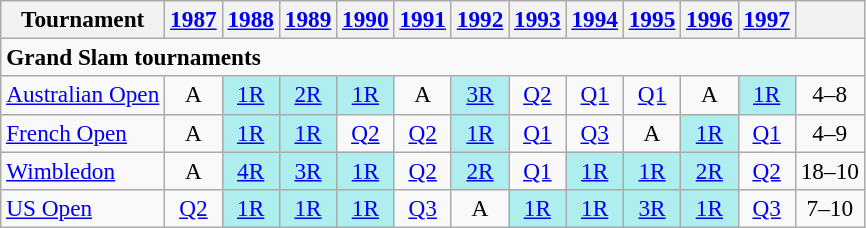<table class=wikitable style=text-align:center;font-size:97%>
<tr>
<th>Tournament</th>
<th><a href='#'>1987</a></th>
<th><a href='#'>1988</a></th>
<th><a href='#'>1989</a></th>
<th><a href='#'>1990</a></th>
<th><a href='#'>1991</a></th>
<th><a href='#'>1992</a></th>
<th><a href='#'>1993</a></th>
<th><a href='#'>1994</a></th>
<th><a href='#'>1995</a></th>
<th><a href='#'>1996</a></th>
<th><a href='#'>1997</a></th>
<th></th>
</tr>
<tr>
<td colspan=25 align=left><strong>Grand Slam tournaments</strong></td>
</tr>
<tr>
<td align=left><a href='#'>Australian Open</a></td>
<td>A</td>
<td bgcolor=afeeee><a href='#'>1R</a></td>
<td bgcolor=afeeee><a href='#'>2R</a></td>
<td bgcolor=afeeee><a href='#'>1R</a></td>
<td>A</td>
<td bgcolor=afeeee><a href='#'>3R</a></td>
<td><a href='#'>Q2</a></td>
<td><a href='#'>Q1</a></td>
<td><a href='#'>Q1</a></td>
<td>A</td>
<td bgcolor=afeeee><a href='#'>1R</a></td>
<td>4–8</td>
</tr>
<tr>
<td align=left><a href='#'>French Open</a></td>
<td>A</td>
<td bgcolor=afeeee><a href='#'>1R</a></td>
<td bgcolor=afeeee><a href='#'>1R</a></td>
<td><a href='#'>Q2</a></td>
<td><a href='#'>Q2</a></td>
<td bgcolor=afeeee><a href='#'>1R</a></td>
<td><a href='#'>Q1</a></td>
<td><a href='#'>Q3</a></td>
<td>A</td>
<td bgcolor=afeeee><a href='#'>1R</a></td>
<td><a href='#'>Q1</a></td>
<td>4–9</td>
</tr>
<tr>
<td align=left><a href='#'>Wimbledon</a></td>
<td>A</td>
<td bgcolor=afeeee><a href='#'>4R</a></td>
<td bgcolor=afeeee><a href='#'>3R</a></td>
<td bgcolor=afeeee><a href='#'>1R</a></td>
<td><a href='#'>Q2</a></td>
<td bgcolor=afeeee><a href='#'>2R</a></td>
<td><a href='#'>Q1</a></td>
<td bgcolor=afeeee><a href='#'>1R</a></td>
<td bgcolor=afeeee><a href='#'>1R</a></td>
<td bgcolor=afeeee><a href='#'>2R</a></td>
<td><a href='#'>Q2</a></td>
<td>18–10</td>
</tr>
<tr>
<td align=left><a href='#'>US Open</a></td>
<td><a href='#'>Q2</a></td>
<td bgcolor=afeeee><a href='#'>1R</a></td>
<td bgcolor=afeeee><a href='#'>1R</a></td>
<td bgcolor=afeeee><a href='#'>1R</a></td>
<td><a href='#'>Q3</a></td>
<td>A</td>
<td bgcolor=afeeee><a href='#'>1R</a></td>
<td bgcolor=afeeee><a href='#'>1R</a></td>
<td bgcolor=afeeee><a href='#'>3R</a></td>
<td bgcolor=afeeee><a href='#'>1R</a></td>
<td><a href='#'>Q3</a></td>
<td>7–10</td>
</tr>
</table>
